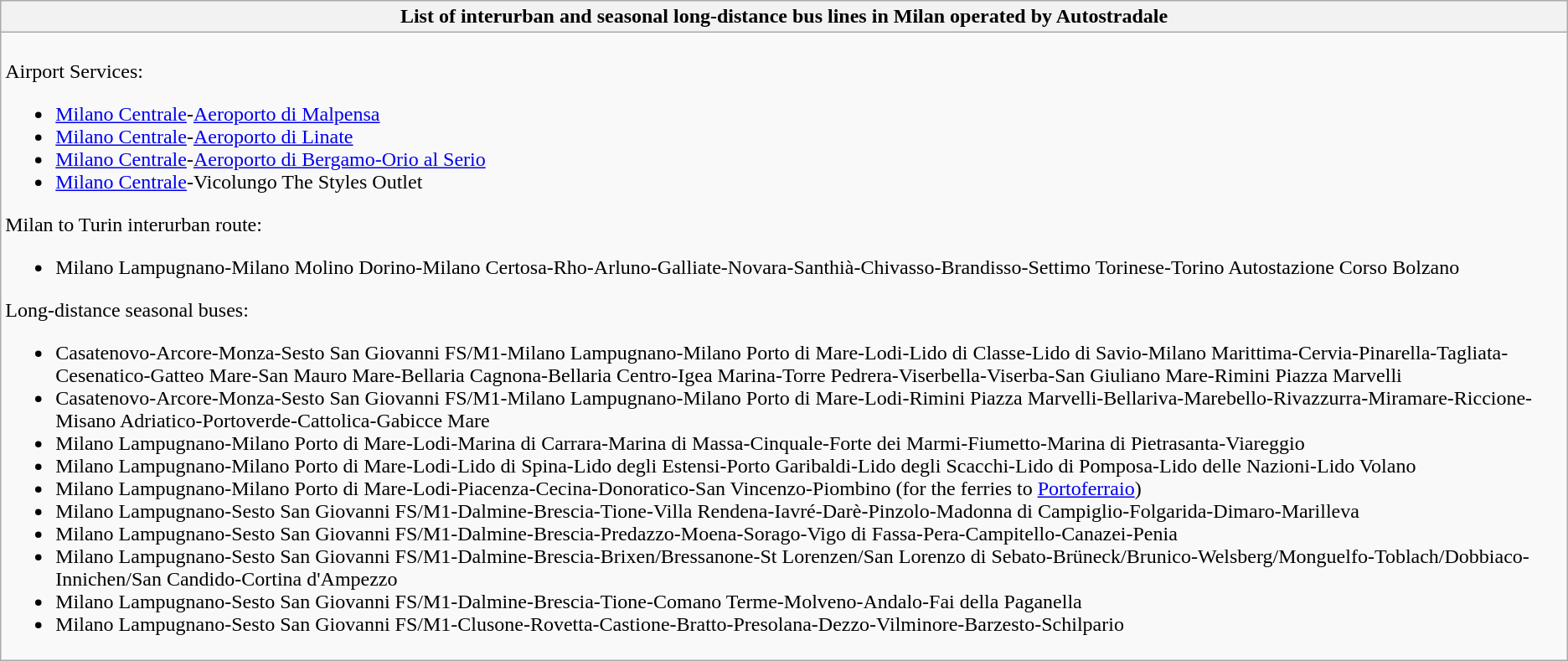<table class="wikitable collapsible collapsed">
<tr>
<th>List of interurban and seasonal long-distance bus lines in Milan operated by Autostradale</th>
</tr>
<tr>
<td><br>Airport Services:<ul><li><a href='#'>Milano Centrale</a>-<a href='#'>Aeroporto di Malpensa</a></li><li><a href='#'>Milano Centrale</a>-<a href='#'>Aeroporto di Linate</a></li><li><a href='#'>Milano Centrale</a>-<a href='#'>Aeroporto di Bergamo-Orio al Serio</a></li><li><a href='#'>Milano Centrale</a>-Vicolungo The Styles Outlet</li></ul>Milan to Turin interurban route:<ul><li>Milano Lampugnano-Milano Molino Dorino-Milano Certosa-Rho-Arluno-Galliate-Novara-Santhià-Chivasso-Brandisso-Settimo Torinese-Torino Autostazione Corso Bolzano</li></ul>Long-distance seasonal buses:<ul><li>Casatenovo-Arcore-Monza-Sesto San Giovanni FS/M1-Milano Lampugnano-Milano Porto di Mare-Lodi-Lido di Classe-Lido di Savio-Milano Marittima-Cervia-Pinarella-Tagliata-Cesenatico-Gatteo Mare-San Mauro Mare-Bellaria Cagnona-Bellaria Centro-Igea Marina-Torre Pedrera-Viserbella-Viserba-San Giuliano Mare-Rimini Piazza Marvelli</li><li>Casatenovo-Arcore-Monza-Sesto San Giovanni FS/M1-Milano Lampugnano-Milano Porto di Mare-Lodi-Rimini Piazza Marvelli-Bellariva-Marebello-Rivazzurra-Miramare-Riccione-Misano Adriatico-Portoverde-Cattolica-Gabicce Mare</li><li>Milano Lampugnano-Milano Porto di Mare-Lodi-Marina di Carrara-Marina di Massa-Cinquale-Forte dei Marmi-Fiumetto-Marina di Pietrasanta-Viareggio</li><li>Milano Lampugnano-Milano Porto di Mare-Lodi-Lido di Spina-Lido degli Estensi-Porto Garibaldi-Lido degli Scacchi-Lido di Pomposa-Lido delle Nazioni-Lido Volano</li><li>Milano Lampugnano-Milano Porto di Mare-Lodi-Piacenza-Cecina-Donoratico-San Vincenzo-Piombino (for the ferries to <a href='#'>Portoferraio</a>)</li><li>Milano Lampugnano-Sesto San Giovanni FS/M1-Dalmine-Brescia-Tione-Villa Rendena-Iavré-Darè-Pinzolo-Madonna di Campiglio-Folgarida-Dimaro-Marilleva</li><li>Milano Lampugnano-Sesto San Giovanni FS/M1-Dalmine-Brescia-Predazzo-Moena-Sorago-Vigo di Fassa-Pera-Campitello-Canazei-Penia</li><li>Milano Lampugnano-Sesto San Giovanni FS/M1-Dalmine-Brescia-Brixen/Bressanone-St Lorenzen/San Lorenzo di Sebato-Brüneck/Brunico-Welsberg/Monguelfo-Toblach/Dobbiaco-Innichen/San Candido-Cortina d'Ampezzo</li><li>Milano Lampugnano-Sesto San Giovanni FS/M1-Dalmine-Brescia-Tione-Comano Terme-Molveno-Andalo-Fai della Paganella</li><li>Milano Lampugnano-Sesto San Giovanni FS/M1-Clusone-Rovetta-Castione-Bratto-Presolana-Dezzo-Vilminore-Barzesto-Schilpario</li></ul></td>
</tr>
</table>
